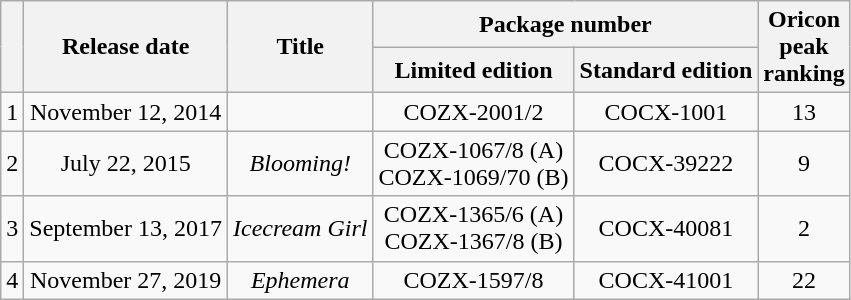<table class="wikitable" style="text-align: center">
<tr>
<th rowspan="2"></th>
<th rowspan="2">Release date</th>
<th rowspan="2">Title</th>
<th colspan="2">Package number</th>
<th rowspan="2">Oricon<br>peak<br>ranking</th>
</tr>
<tr>
<th>Limited edition</th>
<th>Standard edition</th>
</tr>
<tr>
<td>1</td>
<td>November 12, 2014</td>
<td></td>
<td>COZX-2001/2</td>
<td>COCX-1001</td>
<td>13</td>
</tr>
<tr>
<td>2</td>
<td>July 22, 2015</td>
<td><em>Blooming!</em></td>
<td>COZX-1067/8 (A)<br>COZX-1069/70 (B)</td>
<td>COCX-39222</td>
<td>9</td>
</tr>
<tr>
<td>3</td>
<td>September 13, 2017</td>
<td><em>Icecream Girl</em></td>
<td>COZX-1365/6 (A)<br>COZX-1367/8 (B)</td>
<td>COCX-40081</td>
<td>2</td>
</tr>
<tr>
<td>4</td>
<td>November 27, 2019</td>
<td><em>Ephemera</em></td>
<td>COZX-1597/8</td>
<td>COCX-41001</td>
<td>22</td>
</tr>
</table>
